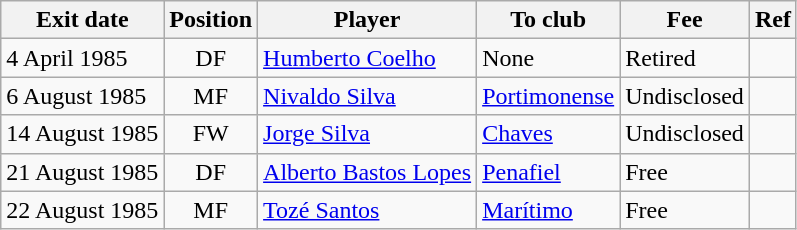<table class="wikitable">
<tr>
<th>Exit date</th>
<th>Position</th>
<th>Player</th>
<th>To club</th>
<th>Fee</th>
<th>Ref</th>
</tr>
<tr>
<td>4 April 1985</td>
<td style="text-align:center;">DF</td>
<td style="text-align:left;"><a href='#'>Humberto Coelho</a></td>
<td style="text-align:left;">None</td>
<td>Retired</td>
<td></td>
</tr>
<tr>
<td>6 August 1985</td>
<td style="text-align:center;">MF</td>
<td style="text-align:left;"><a href='#'>Nivaldo Silva</a></td>
<td style="text-align:left;"><a href='#'>Portimonense</a></td>
<td>Undisclosed</td>
<td></td>
</tr>
<tr>
<td>14 August 1985</td>
<td style="text-align:center;">FW</td>
<td style="text-align:left;"><a href='#'>Jorge Silva</a></td>
<td style="text-align:left;"><a href='#'>Chaves</a></td>
<td>Undisclosed</td>
<td></td>
</tr>
<tr>
<td>21 August 1985</td>
<td style="text-align:center;">DF</td>
<td style="text-align:left;"><a href='#'>Alberto Bastos Lopes</a></td>
<td style="text-align:left;"><a href='#'>Penafiel</a></td>
<td>Free</td>
<td></td>
</tr>
<tr>
<td>22 August 1985</td>
<td style="text-align:center;">MF</td>
<td style="text-align:left;"><a href='#'>Tozé Santos</a></td>
<td style="text-align:left;"><a href='#'>Marítimo</a></td>
<td>Free</td>
<td></td>
</tr>
</table>
